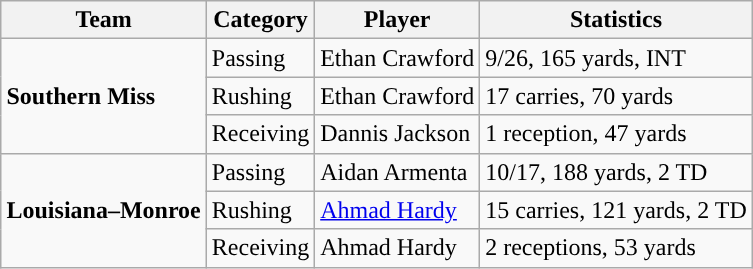<table class="wikitable" style="float: right;">
<tr>
<th>Team</th>
<th>Category</th>
<th>Player</th>
<th>Statistics</th>
</tr>
<tr>
<td rowspan=3><strong>Southern Miss</strong></td>
<td>Passing</td>
<td>Ethan Crawford</td>
<td>9/26, 165 yards, INT</td>
</tr>
<tr>
<td>Rushing</td>
<td>Ethan Crawford</td>
<td>17 carries, 70 yards</td>
</tr>
<tr>
<td>Receiving</td>
<td>Dannis Jackson</td>
<td>1 reception, 47 yards</td>
</tr>
<tr>
<td rowspan=3><strong>Louisiana–Monroe</strong></td>
<td>Passing</td>
<td>Aidan Armenta</td>
<td>10/17, 188 yards, 2 TD</td>
</tr>
<tr>
<td>Rushing</td>
<td><a href='#'>Ahmad Hardy</a></td>
<td>15 carries, 121 yards, 2 TD</td>
</tr>
<tr>
<td>Receiving</td>
<td>Ahmad Hardy</td>
<td>2 receptions, 53 yards</td>
</tr>
</table>
